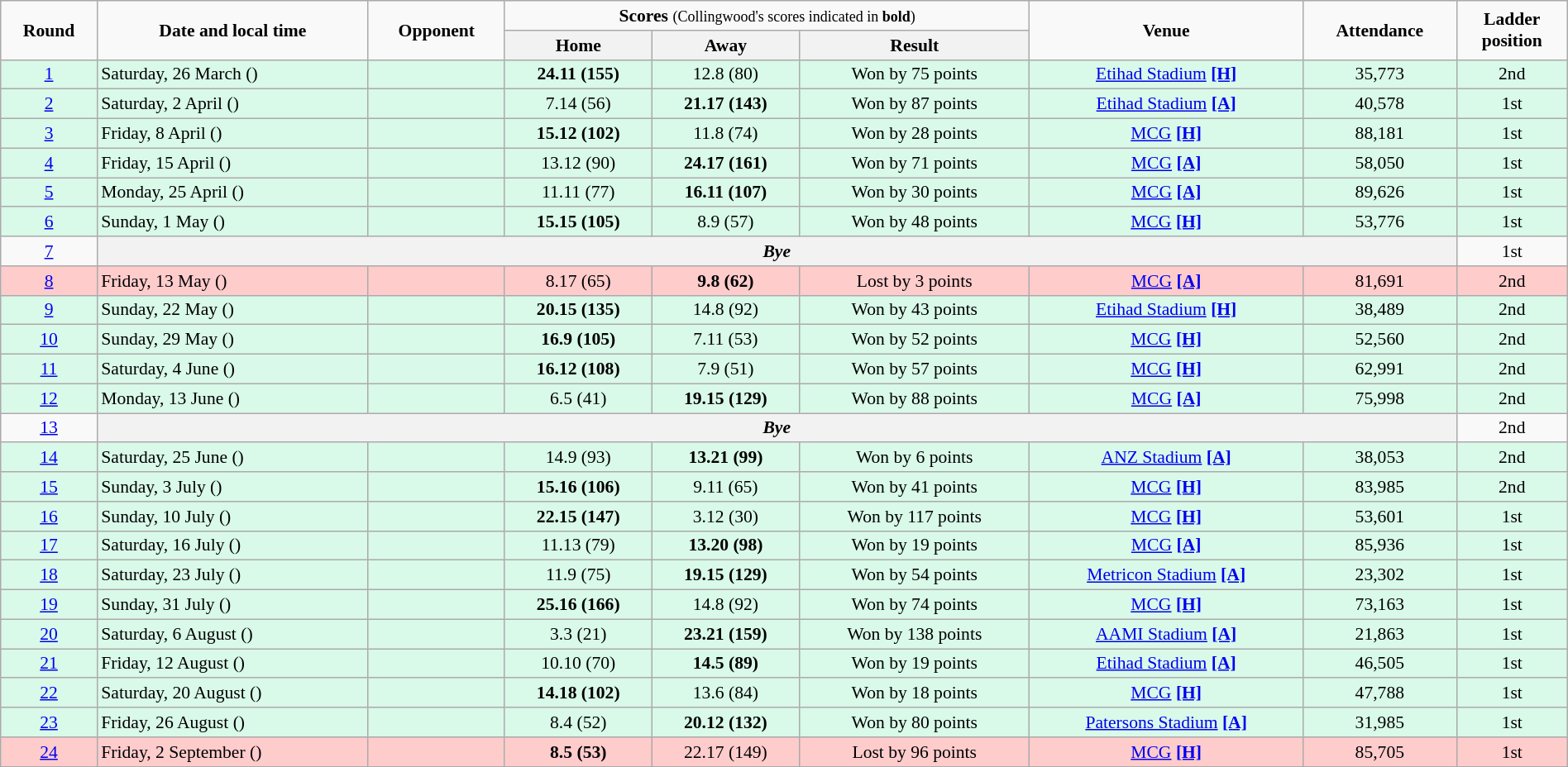<table class="wikitable" style="font-size:90%; text-align:center; width: 100%; margin-left: auto; margin-right: auto;">
<tr>
<td rowspan=2><strong>Round</strong></td>
<td rowspan=2><strong>Date and local time</strong></td>
<td rowspan=2><strong>Opponent</strong></td>
<td colspan=3><strong>Scores</strong> <small>(Collingwood's scores indicated in <strong>bold</strong>)</small></td>
<td rowspan=2><strong>Venue</strong></td>
<td rowspan=2><strong>Attendance</strong></td>
<td rowspan=2><strong>Ladder<br>position</strong></td>
</tr>
<tr>
<th>Home</th>
<th>Away</th>
<th>Result</th>
</tr>
<tr style="background:#d9f9e9;">
<td><a href='#'>1</a></td>
<td align=left>Saturday, 26 March ()</td>
<td align=left></td>
<td><strong>24.11 (155)</strong></td>
<td>12.8 (80)</td>
<td>Won by 75 points </td>
<td><a href='#'>Etihad Stadium</a> <span></span><a href='#'><strong>[H]</strong></a></td>
<td>35,773</td>
<td>2nd</td>
</tr>
<tr style="background:#d9f9e9;">
<td><a href='#'>2</a></td>
<td align=left>Saturday, 2 April ()</td>
<td align=left></td>
<td>7.14 (56)</td>
<td><strong>21.17 (143)</strong></td>
<td>Won by 87 points </td>
<td><a href='#'>Etihad Stadium</a> <span></span><a href='#'><strong>[A]</strong></a></td>
<td>40,578</td>
<td>1st</td>
</tr>
<tr style="background:#d9f9e9;">
<td><a href='#'>3</a></td>
<td align=left>Friday, 8 April ()</td>
<td align=left></td>
<td><strong>15.12 (102)</strong></td>
<td>11.8 (74)</td>
<td>Won by 28 points </td>
<td><a href='#'>MCG</a> <span></span><a href='#'><strong>[H]</strong></a></td>
<td>88,181</td>
<td>1st</td>
</tr>
<tr style="background:#d9f9e9;">
<td><a href='#'>4</a></td>
<td align=left>Friday, 15 April ()</td>
<td align=left></td>
<td>13.12 (90)</td>
<td><strong>24.17 (161)</strong></td>
<td>Won by 71 points </td>
<td><a href='#'>MCG</a> <span></span><a href='#'><strong>[A]</strong></a></td>
<td>58,050</td>
<td>1st</td>
</tr>
<tr style="background:#d9f9e9;">
<td><a href='#'>5</a></td>
<td align=left>Monday, 25 April ()</td>
<td align=left></td>
<td>11.11 (77)</td>
<td><strong>16.11 (107)</strong></td>
<td>Won by 30 points </td>
<td><a href='#'>MCG</a> <span></span><a href='#'><strong>[A]</strong></a></td>
<td>89,626</td>
<td>1st</td>
</tr>
<tr style="background:#d9f9e9;">
<td><a href='#'>6</a></td>
<td align=left>Sunday, 1 May ()</td>
<td align=left></td>
<td><strong>15.15 (105)</strong></td>
<td>8.9 (57)</td>
<td>Won by 48 points </td>
<td><a href='#'>MCG</a> <span></span><a href='#'><strong>[H]</strong></a></td>
<td>53,776</td>
<td>1st</td>
</tr>
<tr>
<td><a href='#'>7</a></td>
<th colspan=7><span><em>Bye</em></span></th>
<td>1st</td>
</tr>
<tr style="background:#fcc;">
<td><a href='#'>8</a></td>
<td align=left>Friday, 13 May ()</td>
<td align=left></td>
<td>8.17 (65)</td>
<td><strong>9.8 (62)</strong></td>
<td>Lost by 3 points </td>
<td><a href='#'>MCG</a> <span></span><a href='#'><strong>[A]</strong></a></td>
<td>81,691</td>
<td>2nd</td>
</tr>
<tr style="background:#d9f9e9;">
<td><a href='#'>9</a></td>
<td align=left>Sunday, 22 May ()</td>
<td align=left></td>
<td><strong>20.15 (135)</strong></td>
<td>14.8 (92)</td>
<td>Won by 43 points </td>
<td><a href='#'>Etihad Stadium</a> <span></span><a href='#'><strong>[H]</strong></a></td>
<td>38,489</td>
<td>2nd</td>
</tr>
<tr style="background:#d9f9e9;">
<td><a href='#'>10</a></td>
<td align=left>Sunday, 29 May ()</td>
<td align=left></td>
<td><strong>16.9 (105)</strong></td>
<td>7.11 (53)</td>
<td>Won by 52 points </td>
<td><a href='#'>MCG</a> <span></span><a href='#'><strong>[H]</strong></a></td>
<td>52,560</td>
<td>2nd</td>
</tr>
<tr style="background:#d9f9e9;">
<td><a href='#'>11</a></td>
<td align=left>Saturday, 4 June ()</td>
<td align=left></td>
<td><strong>16.12 (108)</strong></td>
<td>7.9 (51)</td>
<td>Won by 57 points </td>
<td><a href='#'>MCG</a> <span></span><a href='#'><strong>[H]</strong></a></td>
<td>62,991</td>
<td>2nd</td>
</tr>
<tr style="background:#d9f9e9;">
<td><a href='#'>12</a></td>
<td align=left>Monday, 13 June ()</td>
<td align=left></td>
<td>6.5 (41)</td>
<td><strong>19.15 (129)</strong></td>
<td>Won by 88 points </td>
<td><a href='#'>MCG</a> <span></span><a href='#'><strong>[A]</strong></a></td>
<td>75,998</td>
<td>2nd</td>
</tr>
<tr>
<td><a href='#'>13</a></td>
<th colspan=7><span><em>Bye</em></span></th>
<td>2nd</td>
</tr>
<tr style="background:#d9f9e9;">
<td><a href='#'>14</a></td>
<td align=left>Saturday, 25 June ()</td>
<td align=left></td>
<td>14.9 (93)</td>
<td><strong>13.21 (99)</strong></td>
<td>Won by 6 points </td>
<td><a href='#'>ANZ Stadium</a> <span></span><a href='#'><strong>[A]</strong></a></td>
<td>38,053</td>
<td>2nd</td>
</tr>
<tr style="background:#d9f9e9;">
<td><a href='#'>15</a></td>
<td align=left>Sunday, 3 July ()</td>
<td align=left></td>
<td><strong>15.16 (106)</strong></td>
<td>9.11 (65)</td>
<td>Won by 41 points </td>
<td><a href='#'>MCG</a> <span></span><a href='#'><strong>[H]</strong></a></td>
<td>83,985</td>
<td>2nd</td>
</tr>
<tr style="background:#d9f9e9;">
<td><a href='#'>16</a></td>
<td align=left>Sunday, 10 July ()</td>
<td align=left></td>
<td><strong>22.15 (147)</strong></td>
<td>3.12 (30)</td>
<td>Won by 117 points </td>
<td><a href='#'>MCG</a> <span></span><a href='#'><strong>[H]</strong></a></td>
<td>53,601</td>
<td>1st</td>
</tr>
<tr style="background:#d9f9e9;">
<td><a href='#'>17</a></td>
<td align=left>Saturday, 16 July ()</td>
<td align=left></td>
<td>11.13 (79)</td>
<td><strong>13.20 (98)</strong></td>
<td>Won by 19 points </td>
<td><a href='#'>MCG</a> <span></span><a href='#'><strong>[A]</strong></a></td>
<td>85,936</td>
<td>1st</td>
</tr>
<tr style="background:#d9f9e9;">
<td><a href='#'>18</a></td>
<td align=left>Saturday, 23 July ()</td>
<td align=left></td>
<td>11.9 (75)</td>
<td><strong>19.15 (129)</strong></td>
<td>Won by 54 points </td>
<td><a href='#'>Metricon Stadium</a> <span></span><a href='#'><strong>[A]</strong></a></td>
<td>23,302</td>
<td>1st</td>
</tr>
<tr style="background:#d9f9e9;">
<td><a href='#'>19</a></td>
<td align=left>Sunday, 31 July ()</td>
<td align=left></td>
<td><strong>25.16 (166)</strong></td>
<td>14.8 (92)</td>
<td>Won by 74 points </td>
<td><a href='#'>MCG</a> <span></span><a href='#'><strong>[H]</strong></a></td>
<td>73,163</td>
<td>1st</td>
</tr>
<tr style="background:#d9f9e9;">
<td><a href='#'>20</a></td>
<td align=left>Saturday, 6 August ()</td>
<td align=left></td>
<td>3.3 (21)</td>
<td><strong>23.21 (159)</strong></td>
<td>Won by 138 points </td>
<td><a href='#'>AAMI Stadium</a> <span></span><a href='#'><strong>[A]</strong></a></td>
<td>21,863</td>
<td>1st</td>
</tr>
<tr style="background:#d9f9e9;">
<td><a href='#'>21</a></td>
<td align=left>Friday, 12 August ()</td>
<td align=left></td>
<td>10.10 (70)</td>
<td><strong>14.5 (89)</strong></td>
<td>Won by 19 points </td>
<td><a href='#'>Etihad Stadium</a> <span></span><a href='#'><strong>[A]</strong></a></td>
<td>46,505</td>
<td>1st</td>
</tr>
<tr style="background:#d9f9e9;">
<td><a href='#'>22</a></td>
<td align=left>Saturday, 20 August ()</td>
<td align=left></td>
<td><strong>14.18 (102)</strong></td>
<td>13.6 (84)</td>
<td>Won by 18 points </td>
<td><a href='#'>MCG</a> <span></span><a href='#'><strong>[H]</strong></a></td>
<td>47,788</td>
<td>1st</td>
</tr>
<tr style="background:#d9f9e9;">
<td><a href='#'>23</a></td>
<td align=left>Friday, 26 August ()</td>
<td align=left></td>
<td>8.4 (52)</td>
<td><strong>20.12 (132)</strong></td>
<td>Won by 80 points </td>
<td><a href='#'>Patersons Stadium</a> <span></span><a href='#'><strong>[A]</strong></a></td>
<td>31,985</td>
<td>1st</td>
</tr>
<tr style="background:#ffcccc;">
<td><a href='#'>24</a></td>
<td align=left>Friday, 2 September ()</td>
<td align=left></td>
<td><strong>8.5 (53)</strong></td>
<td>22.17 (149)</td>
<td>Lost by 96 points</td>
<td><a href='#'>MCG</a> <span></span><a href='#'><strong>[H]</strong></a></td>
<td>85,705</td>
<td>1st</td>
</tr>
</table>
